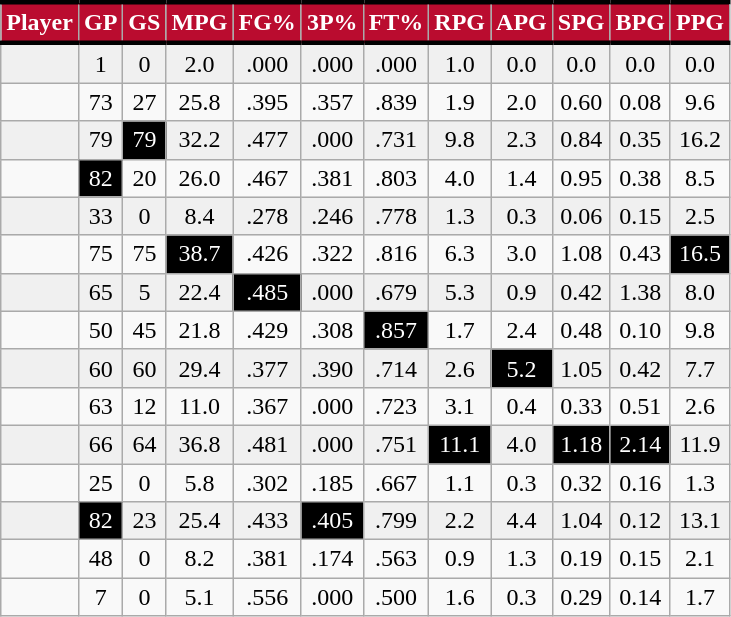<table class="wikitable sortable" style="text-align:right;">
<tr>
<th style="background:#BA0C2F; color:#FFFFFF; border-top:#010101 3px solid; border-bottom:#010101 3px solid;">Player</th>
<th style="background:#BA0C2F; color:#FFFFFF; border-top:#010101 3px solid; border-bottom:#010101 3px solid;">GP</th>
<th style="background:#BA0C2F; color:#FFFFFF; border-top:#010101 3px solid; border-bottom:#010101 3px solid;">GS</th>
<th style="background:#BA0C2F; color:#FFFFFF; border-top:#010101 3px solid; border-bottom:#010101 3px solid;">MPG</th>
<th style="background:#BA0C2F; color:#FFFFFF; border-top:#010101 3px solid; border-bottom:#010101 3px solid;">FG%</th>
<th style="background:#BA0C2F; color:#FFFFFF; border-top:#010101 3px solid; border-bottom:#010101 3px solid;">3P%</th>
<th style="background:#BA0C2F; color:#FFFFFF; border-top:#010101 3px solid; border-bottom:#010101 3px solid;">FT%</th>
<th style="background:#BA0C2F; color:#FFFFFF; border-top:#010101 3px solid; border-bottom:#010101 3px solid;">RPG</th>
<th style="background:#BA0C2F; color:#FFFFFF; border-top:#010101 3px solid; border-bottom:#010101 3px solid;">APG</th>
<th style="background:#BA0C2F; color:#FFFFFF; border-top:#010101 3px solid; border-bottom:#010101 3px solid;">SPG</th>
<th style="background:#BA0C2F; color:#FFFFFF; border-top:#010101 3px solid; border-bottom:#010101 3px solid;">BPG</th>
<th style="background:#BA0C2F; color:#FFFFFF; border-top:#010101 3px solid; border-bottom:#010101 3px solid;">PPG</th>
</tr>
<tr align="center" bgcolor="#f0f0f0">
<td></td>
<td>1</td>
<td>0</td>
<td>2.0</td>
<td>.000</td>
<td>.000</td>
<td>.000</td>
<td>1.0</td>
<td>0.0</td>
<td>0.0</td>
<td>0.0</td>
<td>0.0</td>
</tr>
<tr align="center" bgcolor="">
<td></td>
<td>73</td>
<td>27</td>
<td>25.8</td>
<td>.395</td>
<td>.357</td>
<td>.839</td>
<td>1.9</td>
<td>2.0</td>
<td>0.60</td>
<td>0.08</td>
<td>9.6</td>
</tr>
<tr align="center" bgcolor="#f0f0f0">
<td></td>
<td>79</td>
<td style="background:black;color:white;">79</td>
<td>32.2</td>
<td>.477</td>
<td>.000</td>
<td>.731</td>
<td>9.8</td>
<td>2.3</td>
<td>0.84</td>
<td>0.35</td>
<td>16.2</td>
</tr>
<tr align="center" bgcolor="">
<td></td>
<td style="background:black;color:white;">82</td>
<td>20</td>
<td>26.0</td>
<td>.467</td>
<td>.381</td>
<td>.803</td>
<td>4.0</td>
<td>1.4</td>
<td>0.95</td>
<td>0.38</td>
<td>8.5</td>
</tr>
<tr align="center" bgcolor="#f0f0f0">
<td></td>
<td>33</td>
<td>0</td>
<td>8.4</td>
<td>.278</td>
<td>.246</td>
<td>.778</td>
<td>1.3</td>
<td>0.3</td>
<td>0.06</td>
<td>0.15</td>
<td>2.5</td>
</tr>
<tr align="center" bgcolor="">
<td></td>
<td>75</td>
<td>75</td>
<td style="background:black;color:white;">38.7</td>
<td>.426</td>
<td>.322</td>
<td>.816</td>
<td>6.3</td>
<td>3.0</td>
<td>1.08</td>
<td>0.43</td>
<td style="background:black;color:white;">16.5</td>
</tr>
<tr align="center" bgcolor="#f0f0f0">
<td></td>
<td>65</td>
<td>5</td>
<td>22.4</td>
<td style="background:black;color:white;">.485</td>
<td>.000</td>
<td>.679</td>
<td>5.3</td>
<td>0.9</td>
<td>0.42</td>
<td>1.38</td>
<td>8.0</td>
</tr>
<tr align="center" bgcolor="">
<td></td>
<td>50</td>
<td>45</td>
<td>21.8</td>
<td>.429</td>
<td>.308</td>
<td style="background:black;color:white;">.857</td>
<td>1.7</td>
<td>2.4</td>
<td>0.48</td>
<td>0.10</td>
<td>9.8</td>
</tr>
<tr align="center" bgcolor="#f0f0f0">
<td></td>
<td>60</td>
<td>60</td>
<td>29.4</td>
<td>.377</td>
<td>.390</td>
<td>.714</td>
<td>2.6</td>
<td style="background:black;color:white;">5.2</td>
<td>1.05</td>
<td>0.42</td>
<td>7.7</td>
</tr>
<tr align="center" bgcolor="">
<td></td>
<td>63</td>
<td>12</td>
<td>11.0</td>
<td>.367</td>
<td>.000</td>
<td>.723</td>
<td>3.1</td>
<td>0.4</td>
<td>0.33</td>
<td>0.51</td>
<td>2.6</td>
</tr>
<tr align="center" bgcolor="#f0f0f0">
<td></td>
<td>66</td>
<td>64</td>
<td>36.8</td>
<td>.481</td>
<td>.000</td>
<td>.751</td>
<td style="background:black;color:white;">11.1</td>
<td>4.0</td>
<td style="background:black;color:white;">1.18</td>
<td style="background:black;color:white;">2.14</td>
<td>11.9</td>
</tr>
<tr align="center" bgcolor="">
<td></td>
<td>25</td>
<td>0</td>
<td>5.8</td>
<td>.302</td>
<td>.185</td>
<td>.667</td>
<td>1.1</td>
<td>0.3</td>
<td>0.32</td>
<td>0.16</td>
<td>1.3</td>
</tr>
<tr align="center" bgcolor="#f0f0f0">
<td></td>
<td style="background:black;color:white;">82</td>
<td>23</td>
<td>25.4</td>
<td>.433</td>
<td style="background:black;color:white;">.405</td>
<td>.799</td>
<td>2.2</td>
<td>4.4</td>
<td>1.04</td>
<td>0.12</td>
<td>13.1</td>
</tr>
<tr align="center" bgcolor="">
<td></td>
<td>48</td>
<td>0</td>
<td>8.2</td>
<td>.381</td>
<td>.174</td>
<td>.563</td>
<td>0.9</td>
<td>1.3</td>
<td>0.19</td>
<td>0.15</td>
<td>2.1</td>
</tr>
<tr align="center" bgcolor="">
<td></td>
<td>7</td>
<td>0</td>
<td>5.1</td>
<td>.556</td>
<td>.000</td>
<td>.500</td>
<td>1.6</td>
<td>0.3</td>
<td>0.29</td>
<td>0.14</td>
<td>1.7</td>
</tr>
</table>
